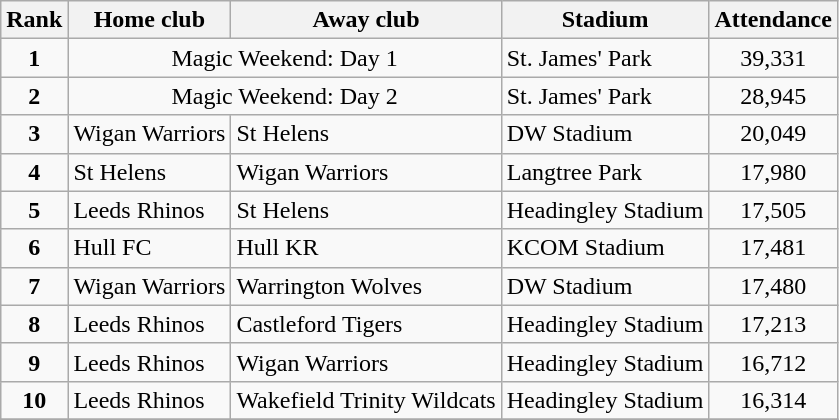<table class="wikitable" style="text-align:center">
<tr>
<th>Rank</th>
<th>Home club</th>
<th>Away club</th>
<th>Stadium</th>
<th>Attendance</th>
</tr>
<tr>
<td><strong>1</strong></td>
<td align="center" colspan=2>Magic Weekend: Day 1</td>
<td align="left">St. James' Park</td>
<td>39,331</td>
</tr>
<tr>
<td><strong>2</strong></td>
<td align="center" colspan=2>Magic Weekend: Day 2</td>
<td align="left">St. James' Park</td>
<td>28,945</td>
</tr>
<tr>
<td><strong>3</strong></td>
<td align="left"> Wigan Warriors</td>
<td align="left"> St Helens</td>
<td align="left">DW Stadium</td>
<td>20,049</td>
</tr>
<tr>
<td><strong>4</strong></td>
<td align="left"> St Helens</td>
<td align="left"> Wigan Warriors</td>
<td align="left">Langtree Park</td>
<td>17,980</td>
</tr>
<tr>
<td><strong>5</strong></td>
<td align="left"> Leeds Rhinos</td>
<td align="left"> St Helens</td>
<td align="left">Headingley Stadium</td>
<td>17,505</td>
</tr>
<tr>
<td><strong>6</strong></td>
<td align="left"> Hull FC</td>
<td align="left"> Hull KR</td>
<td align="left">KCOM Stadium</td>
<td>17,481</td>
</tr>
<tr>
<td><strong>7</strong></td>
<td align="left"> Wigan Warriors</td>
<td align="left"> Warrington Wolves</td>
<td align="left">DW Stadium</td>
<td>17,480</td>
</tr>
<tr>
<td><strong>8</strong></td>
<td align="left"> Leeds Rhinos</td>
<td align="left"> Castleford Tigers</td>
<td align="left">Headingley Stadium</td>
<td>17,213</td>
</tr>
<tr>
<td><strong>9</strong></td>
<td align="left"> Leeds Rhinos</td>
<td align="left"> Wigan Warriors</td>
<td align="left">Headingley Stadium</td>
<td>16,712</td>
</tr>
<tr>
<td><strong>10</strong></td>
<td align="left"> Leeds Rhinos</td>
<td align="left"> Wakefield Trinity Wildcats</td>
<td align="left">Headingley Stadium</td>
<td>16,314</td>
</tr>
<tr>
</tr>
</table>
